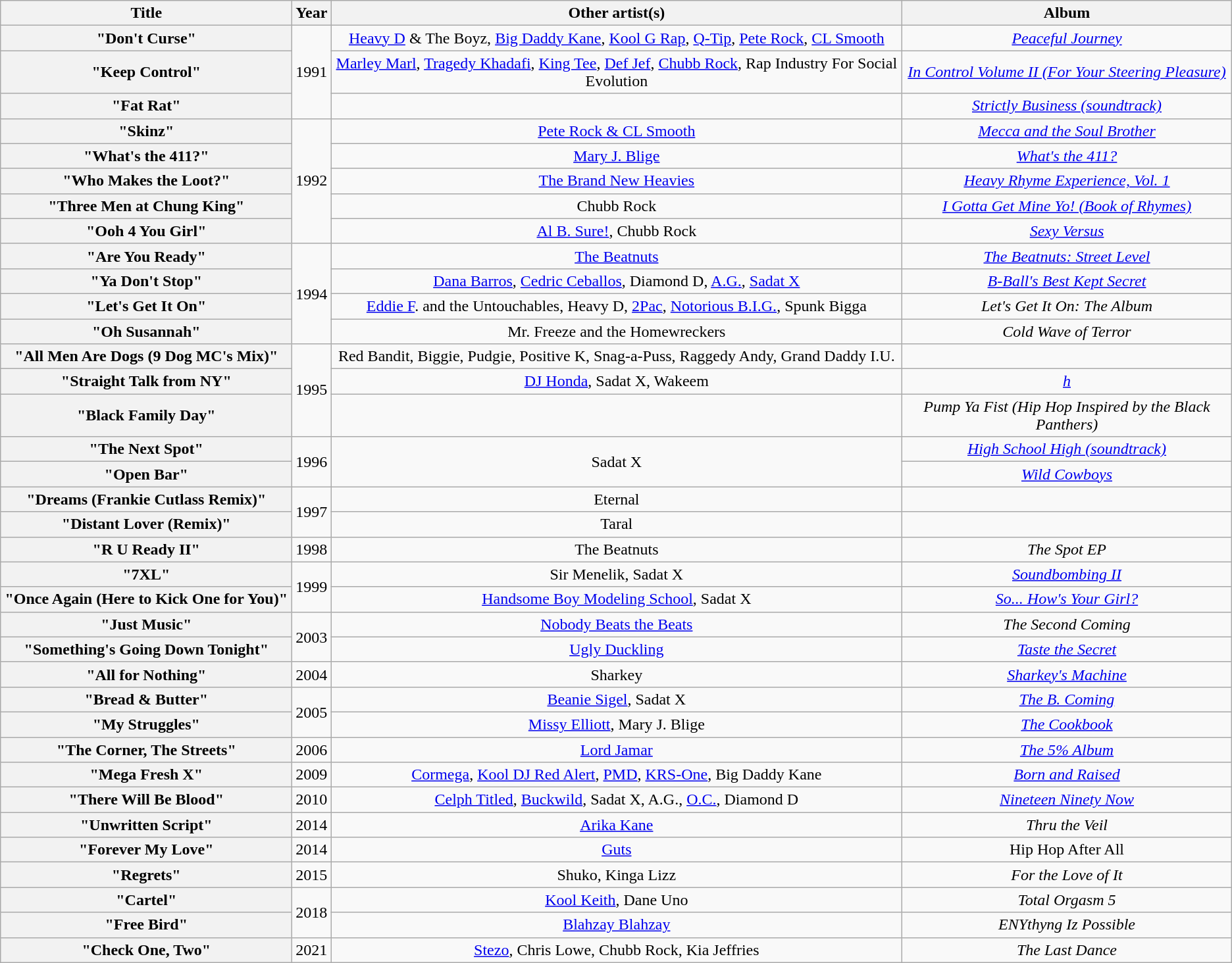<table class="wikitable plainrowheaders" style="text-align:center;">
<tr>
<th scope="col" style="width:18em;">Title</th>
<th scope="col">Year</th>
<th scope="col">Other artist(s)</th>
<th scope="col">Album</th>
</tr>
<tr>
<th scope="row">"Don't Curse"</th>
<td rowspan="3">1991</td>
<td><a href='#'>Heavy D</a> & The Boyz, <a href='#'>Big Daddy Kane</a>, <a href='#'>Kool G Rap</a>, <a href='#'>Q-Tip</a>, <a href='#'>Pete Rock</a>, <a href='#'>CL Smooth</a></td>
<td><em><a href='#'>Peaceful Journey</a></em></td>
</tr>
<tr>
<th scope="row">"Keep Control"</th>
<td><a href='#'>Marley Marl</a>, <a href='#'>Tragedy Khadafi</a>, <a href='#'>King Tee</a>, <a href='#'>Def Jef</a>, <a href='#'>Chubb Rock</a>, Rap Industry For Social Evolution</td>
<td><em><a href='#'>In Control Volume II (For Your Steering Pleasure)</a></em></td>
</tr>
<tr>
<th scope="row">"Fat Rat"</th>
<td></td>
<td><em><a href='#'>Strictly Business (soundtrack)</a></em></td>
</tr>
<tr>
<th scope="row">"Skinz"</th>
<td rowspan="5">1992</td>
<td><a href='#'>Pete Rock & CL Smooth</a></td>
<td><em><a href='#'>Mecca and the Soul Brother</a></em></td>
</tr>
<tr>
<th scope="row">"What's the 411?"</th>
<td><a href='#'>Mary J. Blige</a></td>
<td><em><a href='#'>What's the 411?</a></em></td>
</tr>
<tr>
<th scope="row">"Who Makes the Loot?"</th>
<td><a href='#'>The Brand New Heavies</a></td>
<td><em><a href='#'>Heavy Rhyme Experience, Vol. 1</a></em></td>
</tr>
<tr>
<th scope="row">"Three Men at Chung King"</th>
<td>Chubb Rock</td>
<td><em><a href='#'>I Gotta Get Mine Yo! (Book of Rhymes)</a></em></td>
</tr>
<tr>
<th scope="row">"Ooh 4 You Girl"</th>
<td><a href='#'>Al B. Sure!</a>, Chubb Rock</td>
<td><em><a href='#'>Sexy Versus</a></em></td>
</tr>
<tr>
<th scope="row">"Are You Ready"</th>
<td rowspan="4">1994</td>
<td><a href='#'>The Beatnuts</a></td>
<td><em><a href='#'>The Beatnuts: Street Level</a></em></td>
</tr>
<tr>
<th scope="row">"Ya Don't Stop"</th>
<td><a href='#'>Dana Barros</a>, <a href='#'>Cedric Ceballos</a>, Diamond D, <a href='#'>A.G.</a>, <a href='#'>Sadat X</a></td>
<td><em><a href='#'>B-Ball's Best Kept Secret</a></em></td>
</tr>
<tr>
<th scope="row">"Let's Get It On"</th>
<td><a href='#'>Eddie F</a>. and the Untouchables, Heavy D, <a href='#'>2Pac</a>, <a href='#'>Notorious B.I.G.</a>, Spunk Bigga</td>
<td><em>Let's Get It On: The Album</em></td>
</tr>
<tr>
<th scope="row">"Oh Susannah"</th>
<td>Mr. Freeze and the Homewreckers</td>
<td><em>Cold Wave of Terror</em></td>
</tr>
<tr>
<th>"All Men Are Dogs (9 Dog MC's Mix)"</th>
<td rowspan="3">1995</td>
<td>Red Bandit, Biggie, Pudgie, Positive K, Snag-a-Puss, Raggedy Andy, Grand Daddy I.U.</td>
<td></td>
</tr>
<tr>
<th scope="row">"Straight Talk from NY"</th>
<td><a href='#'>DJ Honda</a>, Sadat X, Wakeem</td>
<td><em><a href='#'>h</a></em></td>
</tr>
<tr>
<th scope="row">"Black Family Day"</th>
<td></td>
<td><em>Pump Ya Fist (Hip Hop Inspired by the Black Panthers)</em></td>
</tr>
<tr>
<th>"The Next Spot"</th>
<td rowspan="2">1996</td>
<td rowspan="2">Sadat X</td>
<td><em><a href='#'>High School High (soundtrack)</a></em></td>
</tr>
<tr>
<th scope="row">"Open Bar"</th>
<td><em><a href='#'>Wild Cowboys</a></em></td>
</tr>
<tr>
<th>"Dreams (Frankie Cutlass Remix)"</th>
<td rowspan="2">1997</td>
<td>Eternal</td>
<td></td>
</tr>
<tr>
<th>"Distant Lover (Remix)"</th>
<td>Taral</td>
<td></td>
</tr>
<tr>
<th>"R U Ready II"</th>
<td>1998</td>
<td>The Beatnuts</td>
<td><em>The Spot EP</em></td>
</tr>
<tr>
<th scope="row">"7XL"</th>
<td rowspan="2">1999</td>
<td>Sir Menelik, Sadat X</td>
<td><em><a href='#'>Soundbombing II</a></em></td>
</tr>
<tr>
<th scope="row">"Once Again (Here to Kick One for You)"</th>
<td><a href='#'>Handsome Boy Modeling School</a>, Sadat X</td>
<td><em><a href='#'>So... How's Your Girl?</a></em></td>
</tr>
<tr>
<th scope="row">"Just Music"</th>
<td rowspan="2">2003</td>
<td><a href='#'>Nobody Beats the Beats</a></td>
<td><em>The Second Coming</em></td>
</tr>
<tr>
<th scope="row">"Something's Going Down Tonight"</th>
<td><a href='#'>Ugly Duckling</a></td>
<td><em><a href='#'>Taste the Secret</a></em></td>
</tr>
<tr>
<th scope="row">"All for Nothing"</th>
<td>2004</td>
<td>Sharkey</td>
<td><em><a href='#'>Sharkey's Machine</a></em></td>
</tr>
<tr>
<th scope="row">"Bread & Butter"</th>
<td rowspan="2">2005</td>
<td><a href='#'>Beanie Sigel</a>, Sadat X</td>
<td><em><a href='#'>The B. Coming</a></em></td>
</tr>
<tr>
<th scope="row">"My Struggles"</th>
<td><a href='#'>Missy Elliott</a>, Mary J. Blige</td>
<td><em><a href='#'>The Cookbook</a></em></td>
</tr>
<tr>
<th scope="row">"The Corner, The Streets"</th>
<td>2006</td>
<td><a href='#'>Lord Jamar</a></td>
<td><em><a href='#'>The 5% Album</a></em></td>
</tr>
<tr>
<th scope="row">"Mega Fresh X"</th>
<td>2009</td>
<td><a href='#'>Cormega</a>, <a href='#'>Kool DJ Red Alert</a>, <a href='#'>PMD</a>, <a href='#'>KRS-One</a>, Big Daddy Kane</td>
<td><em><a href='#'>Born and Raised</a></em></td>
</tr>
<tr>
<th scope="row">"There Will Be Blood"</th>
<td>2010</td>
<td><a href='#'>Celph Titled</a>, <a href='#'>Buckwild</a>, Sadat X, A.G., <a href='#'>O.C.</a>, Diamond D</td>
<td><em><a href='#'>Nineteen Ninety Now</a></em></td>
</tr>
<tr>
<th scope="row">"Unwritten Script"</th>
<td>2014</td>
<td><a href='#'>Arika Kane</a></td>
<td><em>Thru the Veil</em></td>
</tr>
<tr>
<th>"Forever My Love"</th>
<td>2014</td>
<td><a href='#'>Guts</a></td>
<td>Hip Hop After All</td>
</tr>
<tr>
<th scope="row">"Regrets"</th>
<td>2015</td>
<td>Shuko, Kinga Lizz</td>
<td><em>For the Love of It</em></td>
</tr>
<tr>
<th scope="row">"Cartel"</th>
<td rowspan="2">2018</td>
<td><a href='#'>Kool Keith</a>, Dane Uno</td>
<td><em>Total Orgasm 5</em></td>
</tr>
<tr>
<th scope="row">"Free Bird"</th>
<td><a href='#'>Blahzay Blahzay</a></td>
<td><em>ENYthyng Iz Possible</em></td>
</tr>
<tr>
<th scope="row">"Check One, Two"</th>
<td>2021</td>
<td><a href='#'>Stezo</a>, Chris Lowe, Chubb Rock, Kia Jeffries</td>
<td><em>The Last Dance</em></td>
</tr>
</table>
